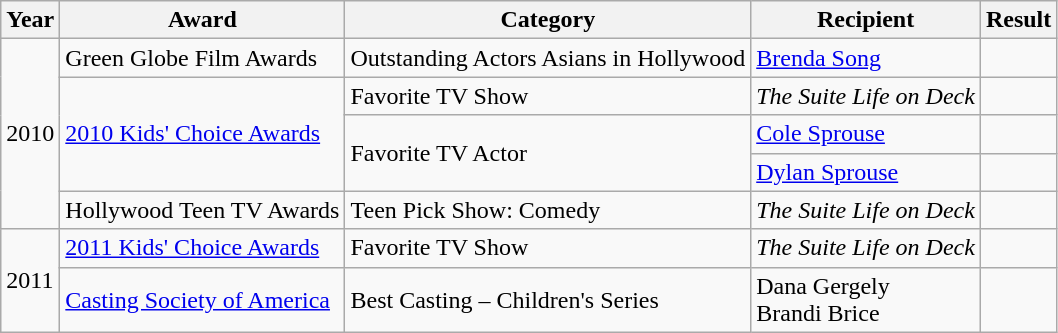<table class="wikitable">
<tr>
<th>Year</th>
<th>Award</th>
<th>Category</th>
<th>Recipient</th>
<th>Result</th>
</tr>
<tr>
<td rowspan="5">2010</td>
<td>Green Globe Film Awards</td>
<td>Outstanding Actors Asians in Hollywood</td>
<td><a href='#'>Brenda Song</a></td>
<td></td>
</tr>
<tr>
<td rowspan="3"><a href='#'>2010 Kids' Choice Awards</a></td>
<td>Favorite TV Show</td>
<td><em>The Suite Life on Deck</em></td>
<td></td>
</tr>
<tr>
<td rowspan="2">Favorite TV Actor</td>
<td><a href='#'>Cole Sprouse</a></td>
<td></td>
</tr>
<tr>
<td><a href='#'>Dylan Sprouse</a></td>
<td></td>
</tr>
<tr>
<td>Hollywood Teen TV Awards</td>
<td>Teen Pick Show: Comedy</td>
<td><em>The Suite Life on Deck</em></td>
<td></td>
</tr>
<tr>
<td rowspan="2">2011</td>
<td><a href='#'>2011 Kids' Choice Awards</a></td>
<td>Favorite TV Show</td>
<td><em>The Suite Life on Deck</em></td>
<td></td>
</tr>
<tr>
<td><a href='#'>Casting Society of America</a></td>
<td>Best Casting – Children's Series</td>
<td>Dana Gergely<br>Brandi Brice</td>
<td></td>
</tr>
</table>
